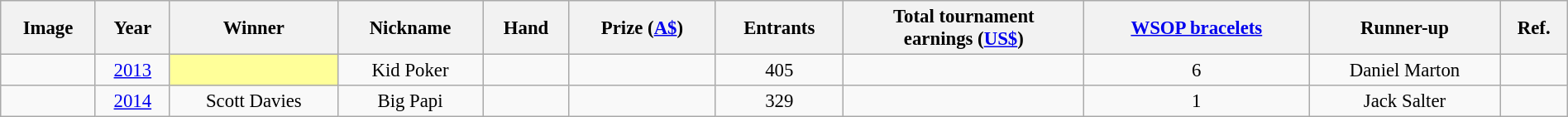<table class="wikitable sortable" width="100%"s style="font-size: 95%">
<tr>
<th class="unsortable">Image</th>
<th>Year</th>
<th>Winner</th>
<th class="unsortable">Nickname</th>
<th class="unsortable">Hand</th>
<th>Prize (<a href='#'>A$</a>)</th>
<th>Entrants</th>
<th>Total tournament<br>earnings (<a href='#'>US$</a>)</th>
<th><a href='#'>WSOP bracelets</a></th>
<th>Runner-up</th>
<th class="unsortable">Ref.</th>
</tr>
<tr>
<td></td>
<td align="center"><a href='#'>2013</a></td>
<td align="center" bgcolor="FFFF99"></td>
<td align="center">Kid Poker</td>
<td align="center"></td>
<td></td>
<td align="center">405</td>
<td></td>
<td align="center">6</td>
<td align="center">Daniel Marton</td>
<td align="center"></td>
</tr>
<tr>
<td></td>
<td align="center"><a href='#'>2014</a></td>
<td align="center">Scott Davies</td>
<td align="center">Big Papi</td>
<td align="center"></td>
<td></td>
<td align="center">329</td>
<td></td>
<td align="center">1</td>
<td align="center">Jack Salter</td>
<td align="center"></td>
</tr>
</table>
